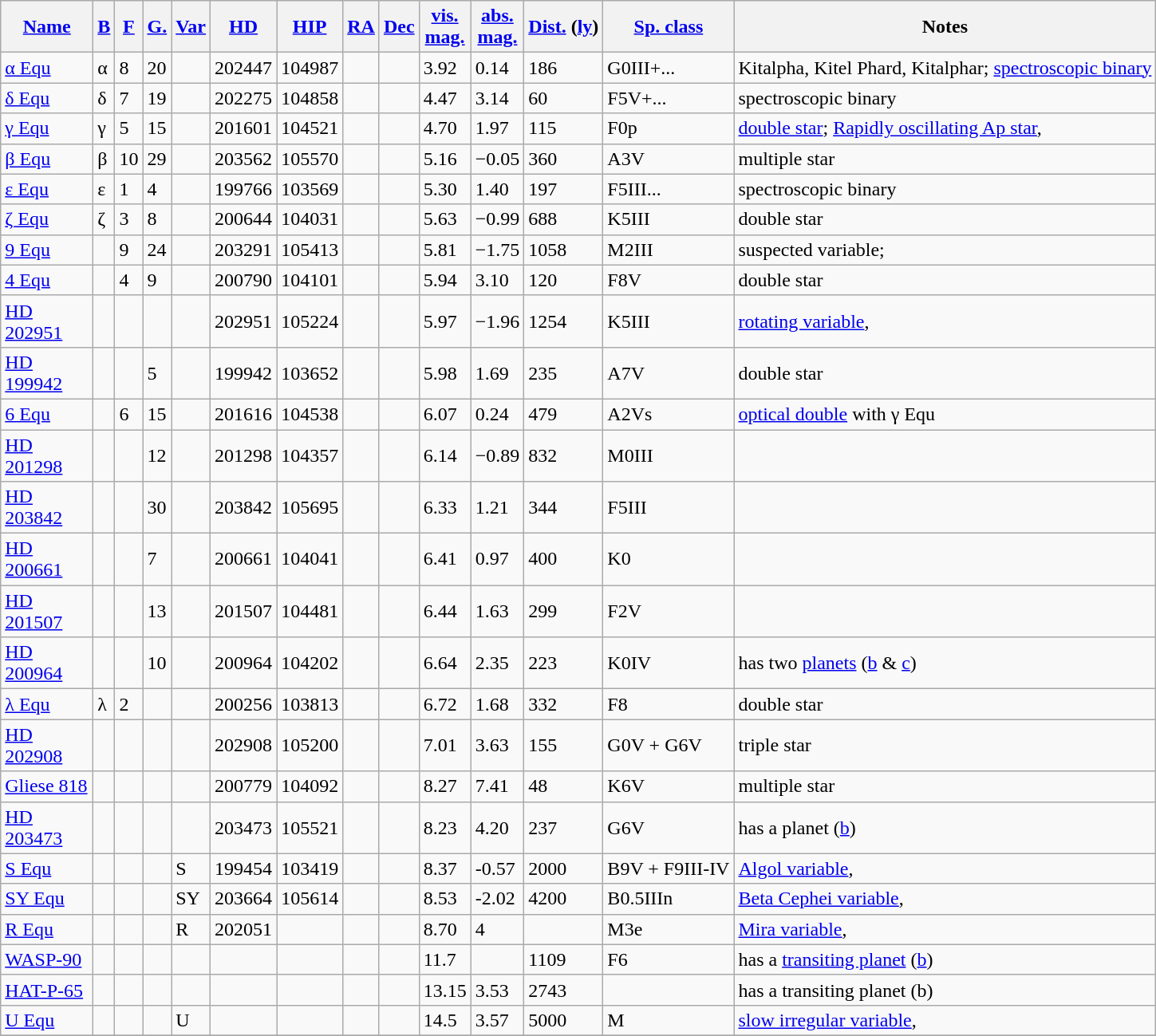<table class="wikitable sortable sticky-header">
<tr>
<th width="70"><a href='#'>Name</a></th>
<th><a href='#'>B</a></th>
<th><a href='#'>F</a></th>
<th><a href='#'>G.</a></th>
<th><a href='#'>Var</a></th>
<th><a href='#'>HD</a></th>
<th><a href='#'>HIP</a></th>
<th><a href='#'>RA</a></th>
<th><a href='#'>Dec</a></th>
<th><a href='#'>vis.<br>mag.</a></th>
<th><a href='#'>abs.<br>mag.</a></th>
<th><a href='#'>Dist.</a> (<a href='#'>ly</a>)</th>
<th><a href='#'>Sp. class</a></th>
<th>Notes</th>
</tr>
<tr>
<td><a href='#'>α Equ</a></td>
<td>α</td>
<td>8</td>
<td>20</td>
<td></td>
<td>202447</td>
<td>104987</td>
<td></td>
<td></td>
<td>3.92</td>
<td>0.14</td>
<td>186</td>
<td>G0III+...</td>
<td style="text-align:left;">Kitalpha, Kitel Phard, Kitalphar; <a href='#'>spectroscopic binary</a></td>
</tr>
<tr>
<td><a href='#'>δ Equ</a></td>
<td>δ</td>
<td>7</td>
<td>19</td>
<td></td>
<td>202275</td>
<td>104858</td>
<td></td>
<td></td>
<td>4.47</td>
<td>3.14</td>
<td>60</td>
<td>F5V+...</td>
<td style="text-align:left;">spectroscopic binary</td>
</tr>
<tr>
<td><a href='#'>γ Equ</a></td>
<td>γ</td>
<td>5</td>
<td>15</td>
<td></td>
<td>201601</td>
<td>104521</td>
<td></td>
<td></td>
<td>4.70</td>
<td>1.97</td>
<td>115</td>
<td>F0p</td>
<td style="text-align:left;"><a href='#'>double star</a>; <a href='#'>Rapidly oscillating Ap star</a>, </td>
</tr>
<tr>
<td><a href='#'>β Equ</a></td>
<td>β</td>
<td>10</td>
<td>29</td>
<td></td>
<td>203562</td>
<td>105570</td>
<td></td>
<td></td>
<td>5.16</td>
<td>−0.05</td>
<td>360</td>
<td>A3V</td>
<td style="text-align:left;">multiple star</td>
</tr>
<tr>
<td><a href='#'>ε Equ</a></td>
<td>ε</td>
<td>1</td>
<td>4</td>
<td></td>
<td>199766</td>
<td>103569</td>
<td></td>
<td></td>
<td>5.30</td>
<td>1.40</td>
<td>197</td>
<td>F5III...</td>
<td style="text-align:left;">spectroscopic binary</td>
</tr>
<tr>
<td><a href='#'>ζ Equ</a></td>
<td>ζ</td>
<td>3</td>
<td>8</td>
<td></td>
<td>200644</td>
<td>104031</td>
<td></td>
<td></td>
<td>5.63</td>
<td>−0.99</td>
<td>688</td>
<td>K5III</td>
<td style="text-align:left;">double star</td>
</tr>
<tr>
<td><a href='#'>9 Equ</a></td>
<td></td>
<td>9</td>
<td>24</td>
<td></td>
<td>203291</td>
<td>105413</td>
<td></td>
<td></td>
<td>5.81</td>
<td>−1.75</td>
<td>1058</td>
<td>M2III</td>
<td style="text-align:left;">suspected variable; </td>
</tr>
<tr>
<td><a href='#'>4 Equ</a></td>
<td></td>
<td>4</td>
<td>9</td>
<td></td>
<td>200790</td>
<td>104101</td>
<td></td>
<td></td>
<td>5.94</td>
<td>3.10</td>
<td>120</td>
<td>F8V</td>
<td style="text-align:left;">double star</td>
</tr>
<tr>
<td><a href='#'>HD 202951</a></td>
<td></td>
<td></td>
<td></td>
<td></td>
<td>202951</td>
<td>105224</td>
<td></td>
<td></td>
<td>5.97</td>
<td>−1.96</td>
<td>1254</td>
<td>K5III</td>
<td style="text-align:left;"><a href='#'>rotating variable</a>, </td>
</tr>
<tr>
<td><a href='#'>HD 199942</a></td>
<td></td>
<td></td>
<td>5</td>
<td></td>
<td>199942</td>
<td>103652</td>
<td></td>
<td></td>
<td>5.98</td>
<td>1.69</td>
<td>235</td>
<td>A7V</td>
<td style="text-align:left;">double star</td>
</tr>
<tr>
<td><a href='#'>6 Equ</a></td>
<td></td>
<td>6</td>
<td>15</td>
<td></td>
<td>201616</td>
<td>104538</td>
<td></td>
<td></td>
<td>6.07</td>
<td>0.24</td>
<td>479</td>
<td>A2Vs</td>
<td style="text-align:left;"><a href='#'>optical double</a> with γ Equ</td>
</tr>
<tr>
<td><a href='#'>HD 201298</a></td>
<td></td>
<td></td>
<td>12</td>
<td></td>
<td>201298</td>
<td>104357</td>
<td></td>
<td></td>
<td>6.14</td>
<td>−0.89</td>
<td>832</td>
<td>M0III</td>
<td></td>
</tr>
<tr>
<td><a href='#'>HD 203842</a></td>
<td></td>
<td></td>
<td>30</td>
<td></td>
<td>203842</td>
<td>105695</td>
<td></td>
<td></td>
<td>6.33</td>
<td>1.21</td>
<td>344</td>
<td>F5III</td>
<td></td>
</tr>
<tr>
<td><a href='#'>HD 200661</a></td>
<td></td>
<td></td>
<td>7</td>
<td></td>
<td>200661</td>
<td>104041</td>
<td></td>
<td></td>
<td>6.41</td>
<td>0.97</td>
<td>400</td>
<td>K0</td>
<td></td>
</tr>
<tr>
<td><a href='#'>HD 201507</a></td>
<td></td>
<td></td>
<td>13</td>
<td></td>
<td>201507</td>
<td>104481</td>
<td></td>
<td></td>
<td>6.44</td>
<td>1.63</td>
<td>299</td>
<td>F2V</td>
<td></td>
</tr>
<tr>
<td><a href='#'>HD 200964</a></td>
<td></td>
<td></td>
<td>10</td>
<td></td>
<td>200964</td>
<td>104202</td>
<td></td>
<td></td>
<td>6.64</td>
<td>2.35</td>
<td>223</td>
<td>K0IV</td>
<td style="text-align:left;">has two <a href='#'>planets</a> (<a href='#'>b</a> & <a href='#'>c</a>)</td>
</tr>
<tr>
<td><a href='#'>λ Equ</a></td>
<td>λ</td>
<td>2</td>
<td></td>
<td></td>
<td>200256</td>
<td>103813</td>
<td></td>
<td></td>
<td>6.72</td>
<td>1.68</td>
<td>332</td>
<td>F8</td>
<td style="text-align:left;">double star</td>
</tr>
<tr>
<td><a href='#'>HD 202908</a></td>
<td></td>
<td></td>
<td></td>
<td></td>
<td>202908</td>
<td>105200</td>
<td></td>
<td></td>
<td>7.01</td>
<td>3.63</td>
<td>155</td>
<td>G0V + G6V</td>
<td style="text-align:left;">triple star</td>
</tr>
<tr>
<td><a href='#'>Gliese 818</a></td>
<td></td>
<td></td>
<td></td>
<td></td>
<td>200779</td>
<td>104092</td>
<td></td>
<td></td>
<td>8.27</td>
<td>7.41</td>
<td>48</td>
<td>K6V</td>
<td style="text-align:left;">multiple star</td>
</tr>
<tr>
<td><a href='#'>HD 203473</a></td>
<td></td>
<td></td>
<td></td>
<td></td>
<td>203473</td>
<td>105521</td>
<td></td>
<td></td>
<td>8.23</td>
<td>4.20</td>
<td>237</td>
<td>G6V</td>
<td style="text-align:left;">has a planet (<a href='#'>b</a>)</td>
</tr>
<tr>
<td><a href='#'>S Equ</a></td>
<td></td>
<td></td>
<td></td>
<td>S</td>
<td>199454</td>
<td>103419</td>
<td></td>
<td></td>
<td>8.37</td>
<td>-0.57</td>
<td>2000</td>
<td>B9V + F9III-IV</td>
<td style="text-align:left;"><a href='#'>Algol variable</a>, </td>
</tr>
<tr>
<td><a href='#'>SY Equ</a></td>
<td></td>
<td></td>
<td></td>
<td>SY</td>
<td>203664</td>
<td>105614</td>
<td></td>
<td></td>
<td>8.53</td>
<td>-2.02</td>
<td>4200</td>
<td>B0.5IIIn</td>
<td style="text-align:left;"><a href='#'>Beta Cephei variable</a>, </td>
</tr>
<tr>
<td><a href='#'>R Equ</a></td>
<td></td>
<td></td>
<td></td>
<td>R</td>
<td>202051</td>
<td></td>
<td></td>
<td></td>
<td>8.70</td>
<td>4</td>
<td></td>
<td>M3e</td>
<td style="text-align:left;"><a href='#'>Mira variable</a>, </td>
</tr>
<tr>
<td><a href='#'>WASP-90</a></td>
<td></td>
<td></td>
<td></td>
<td></td>
<td></td>
<td></td>
<td></td>
<td></td>
<td>11.7</td>
<td></td>
<td>1109</td>
<td>F6</td>
<td style="text-align:left;">has a <a href='#'>transiting planet</a> (<a href='#'>b</a>)</td>
</tr>
<tr>
<td><a href='#'>HAT-P-65</a></td>
<td></td>
<td></td>
<td></td>
<td></td>
<td></td>
<td></td>
<td></td>
<td></td>
<td>13.15</td>
<td>3.53</td>
<td>2743</td>
<td></td>
<td style="text-align:left;">has a transiting planet (b)</td>
</tr>
<tr>
<td><a href='#'>U Equ</a></td>
<td></td>
<td></td>
<td></td>
<td>U</td>
<td></td>
<td></td>
<td></td>
<td></td>
<td>14.5</td>
<td>3.57</td>
<td>5000</td>
<td>M</td>
<td style="text-align:left;"><a href='#'>slow irregular variable</a>, </td>
</tr>
<tr>
</tr>
<tr class="sortbottom">
</tr>
</table>
